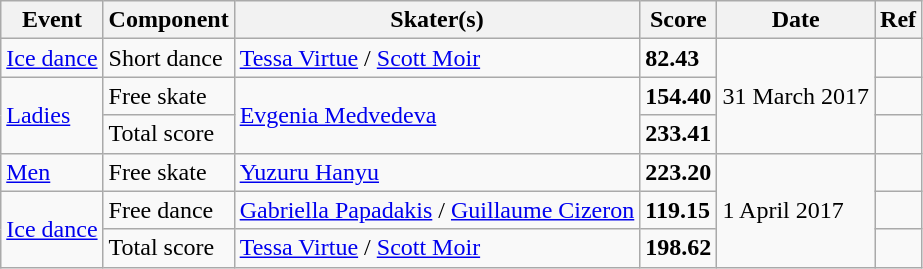<table class="wikitable sortable">
<tr>
<th>Event</th>
<th>Component</th>
<th>Skater(s)</th>
<th>Score</th>
<th>Date</th>
<th>Ref</th>
</tr>
<tr>
<td><a href='#'>Ice dance</a></td>
<td>Short dance</td>
<td> <a href='#'>Tessa Virtue</a> / <a href='#'>Scott Moir</a></td>
<td><strong>82.43</strong></td>
<td rowspan=3>31 March 2017</td>
<td></td>
</tr>
<tr>
<td rowspan=2><a href='#'>Ladies</a></td>
<td>Free skate</td>
<td rowspan=2> <a href='#'>Evgenia Medvedeva</a></td>
<td><strong>154.40</strong></td>
<td></td>
</tr>
<tr>
<td>Total score</td>
<td><strong>233.41</strong></td>
<td></td>
</tr>
<tr>
<td><a href='#'>Men</a></td>
<td>Free skate</td>
<td> <a href='#'>Yuzuru Hanyu</a></td>
<td><strong>223.20</strong></td>
<td rowspan=3>1 April 2017</td>
<td></td>
</tr>
<tr>
<td rowspan=2><a href='#'>Ice dance</a></td>
<td>Free dance</td>
<td> <a href='#'>Gabriella Papadakis</a> / <a href='#'>Guillaume Cizeron</a></td>
<td><strong>119.15</strong></td>
<td></td>
</tr>
<tr>
<td>Total score</td>
<td> <a href='#'>Tessa Virtue</a> / <a href='#'>Scott Moir</a></td>
<td><strong>198.62</strong></td>
<td></td>
</tr>
</table>
